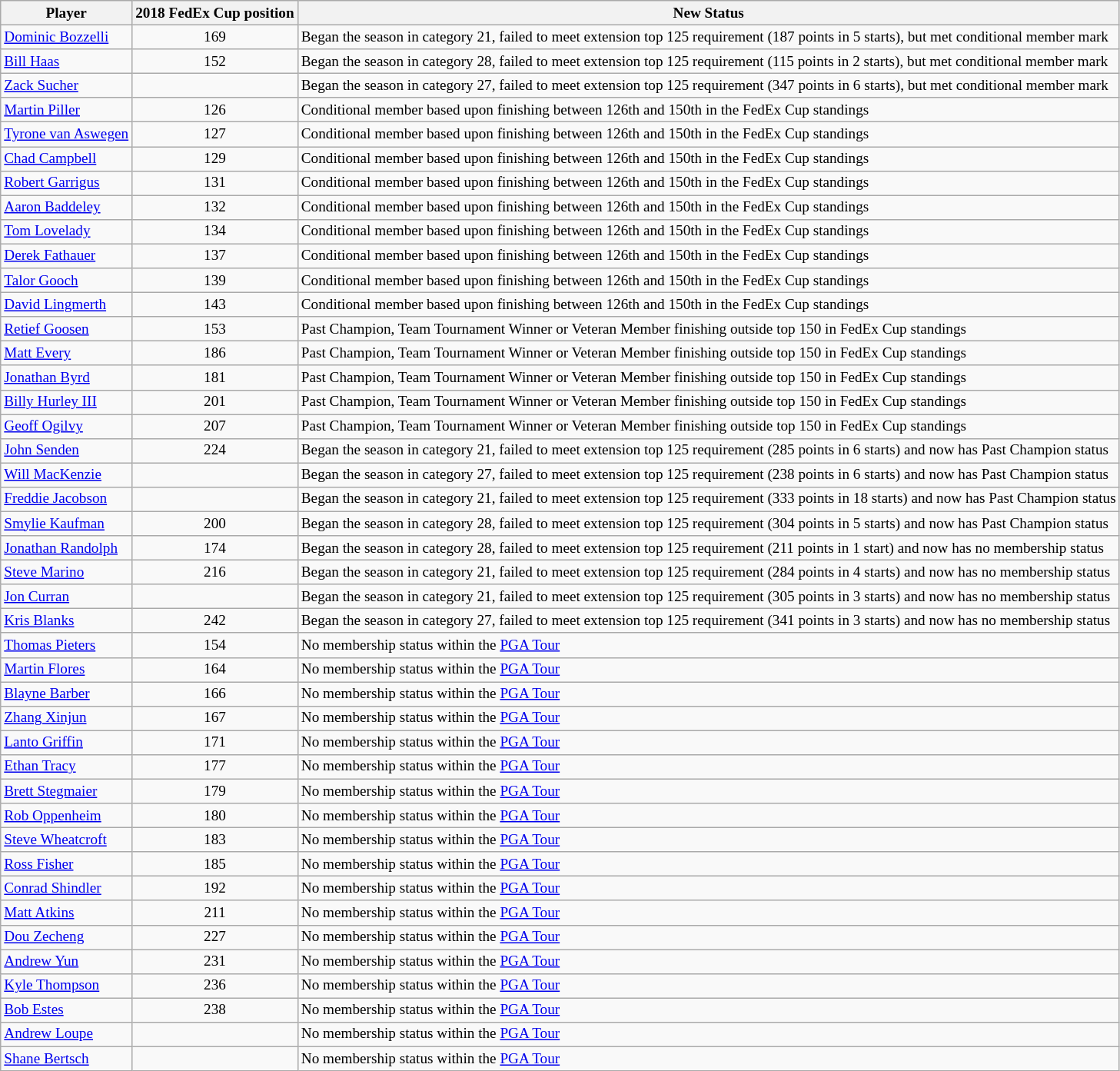<table class="wikitable sortable" style="font-size: 80%">
<tr>
<th>Player</th>
<th>2018 FedEx Cup position</th>
<th>New Status</th>
</tr>
<tr>
<td> <a href='#'>Dominic Bozzelli</a></td>
<td style="text-align:center;">169</td>
<td>Began the season in category 21, failed to meet extension top 125 requirement (187 points in 5 starts), but met conditional member mark</td>
</tr>
<tr>
<td> <a href='#'>Bill Haas</a></td>
<td style="text-align:center;">152</td>
<td>Began the season in category 28, failed to meet extension top 125 requirement (115 points in 2 starts), but met conditional member mark</td>
</tr>
<tr>
<td> <a href='#'>Zack Sucher</a></td>
<td style="text-align:center;"></td>
<td>Began the season in category 27, failed to meet extension top 125 requirement (347 points in 6 starts), but met conditional member mark</td>
</tr>
<tr>
<td> <a href='#'>Martin Piller</a></td>
<td style="text-align:center;">126</td>
<td>Conditional member based upon finishing between 126th and 150th in the FedEx Cup standings</td>
</tr>
<tr>
<td> <a href='#'>Tyrone van Aswegen</a></td>
<td style="text-align:center;">127</td>
<td>Conditional member based upon finishing between 126th and 150th in the FedEx Cup standings</td>
</tr>
<tr>
<td> <a href='#'>Chad Campbell</a></td>
<td style="text-align:center;">129</td>
<td>Conditional member based upon finishing between 126th and 150th in the FedEx Cup standings</td>
</tr>
<tr>
<td> <a href='#'>Robert Garrigus</a></td>
<td style="text-align:center;">131</td>
<td>Conditional member based upon finishing between 126th and 150th in the FedEx Cup standings</td>
</tr>
<tr>
<td> <a href='#'>Aaron Baddeley</a></td>
<td style="text-align:center;">132</td>
<td>Conditional member based upon finishing between 126th and 150th in the FedEx Cup standings</td>
</tr>
<tr>
<td> <a href='#'>Tom Lovelady</a></td>
<td style="text-align:center;">134</td>
<td>Conditional member based upon finishing between 126th and 150th in the FedEx Cup standings</td>
</tr>
<tr>
<td> <a href='#'>Derek Fathauer</a></td>
<td style="text-align:center;">137</td>
<td>Conditional member based upon finishing between 126th and 150th in the FedEx Cup standings</td>
</tr>
<tr>
<td> <a href='#'>Talor Gooch</a></td>
<td style="text-align:center;">139</td>
<td>Conditional member based upon finishing between 126th and 150th in the FedEx Cup standings</td>
</tr>
<tr>
<td> <a href='#'>David Lingmerth</a></td>
<td style="text-align:center;">143</td>
<td>Conditional member based upon finishing between 126th and 150th in the FedEx Cup standings</td>
</tr>
<tr>
<td> <a href='#'>Retief Goosen</a></td>
<td style="text-align:center;">153</td>
<td>Past Champion, Team Tournament Winner or Veteran Member finishing outside top 150 in FedEx Cup standings</td>
</tr>
<tr>
<td> <a href='#'>Matt Every</a></td>
<td style="text-align:center;">186</td>
<td>Past Champion, Team Tournament Winner or Veteran Member finishing outside top 150 in FedEx Cup standings</td>
</tr>
<tr>
<td> <a href='#'>Jonathan Byrd</a></td>
<td style="text-align:center;">181</td>
<td>Past Champion, Team Tournament Winner or Veteran Member finishing outside top 150 in FedEx Cup standings</td>
</tr>
<tr>
<td> <a href='#'>Billy Hurley III</a></td>
<td style="text-align:center;">201</td>
<td>Past Champion, Team Tournament Winner or Veteran Member finishing outside top 150 in FedEx Cup standings</td>
</tr>
<tr>
<td> <a href='#'>Geoff Ogilvy</a></td>
<td style="text-align:center;">207</td>
<td>Past Champion, Team Tournament Winner or Veteran Member finishing outside top 150 in FedEx Cup standings</td>
</tr>
<tr>
<td> <a href='#'>John Senden</a></td>
<td style="text-align:center;">224</td>
<td>Began the season in category 21, failed to meet extension top 125 requirement (285 points in 6 starts) and now has Past Champion status</td>
</tr>
<tr>
<td> <a href='#'>Will MacKenzie</a></td>
<td style="text-align:center;"></td>
<td>Began the season in category 27, failed to meet extension top 125 requirement (238 points in 6 starts) and now has Past Champion status</td>
</tr>
<tr>
<td> <a href='#'>Freddie Jacobson</a></td>
<td style="text-align:center;"></td>
<td>Began the season in category 21, failed to meet extension top 125 requirement (333 points in 18 starts) and now has Past Champion status</td>
</tr>
<tr>
<td> <a href='#'>Smylie Kaufman</a></td>
<td style="text-align:center;">200</td>
<td>Began the season in category 28, failed to meet extension top 125 requirement (304 points in 5 starts) and now has Past Champion status</td>
</tr>
<tr>
<td> <a href='#'>Jonathan Randolph</a></td>
<td style="text-align:center;">174</td>
<td>Began the season in category 28, failed to meet extension top 125 requirement (211 points in 1 start) and now has no membership status</td>
</tr>
<tr>
<td> <a href='#'>Steve Marino</a></td>
<td style="text-align:center;">216</td>
<td>Began the season in category 21, failed to meet extension top 125 requirement (284 points in 4 starts) and now has no membership status</td>
</tr>
<tr>
<td> <a href='#'>Jon Curran</a></td>
<td style="text-align:center;"></td>
<td>Began the season in category 21, failed to meet extension top 125 requirement (305 points in 3 starts) and now has no membership status</td>
</tr>
<tr>
<td> <a href='#'>Kris Blanks</a></td>
<td style="text-align:center;">242</td>
<td>Began the season in category 27, failed to meet extension top 125 requirement (341 points in 3 starts) and now has no membership status</td>
</tr>
<tr>
<td> <a href='#'>Thomas Pieters</a></td>
<td style="text-align:center;">154</td>
<td>No membership status within the <a href='#'>PGA Tour</a></td>
</tr>
<tr>
<td> <a href='#'>Martin Flores</a></td>
<td style="text-align:center;">164</td>
<td>No membership status within the <a href='#'>PGA Tour</a></td>
</tr>
<tr>
<td> <a href='#'>Blayne Barber</a></td>
<td style="text-align:center;">166</td>
<td>No membership status within the <a href='#'>PGA Tour</a></td>
</tr>
<tr>
<td> <a href='#'>Zhang Xinjun</a></td>
<td style="text-align:center;">167</td>
<td>No membership status within the <a href='#'>PGA Tour</a></td>
</tr>
<tr>
<td> <a href='#'>Lanto Griffin</a></td>
<td style="text-align:center;">171</td>
<td>No membership status within the <a href='#'>PGA Tour</a></td>
</tr>
<tr>
<td> <a href='#'>Ethan Tracy</a></td>
<td style="text-align:center;">177</td>
<td>No membership status within the <a href='#'>PGA Tour</a></td>
</tr>
<tr>
<td> <a href='#'>Brett Stegmaier</a></td>
<td style="text-align:center;">179</td>
<td>No membership status within the <a href='#'>PGA Tour</a></td>
</tr>
<tr>
<td> <a href='#'>Rob Oppenheim</a></td>
<td style="text-align:center;">180</td>
<td>No membership status within the <a href='#'>PGA Tour</a></td>
</tr>
<tr>
<td> <a href='#'>Steve Wheatcroft</a></td>
<td style="text-align:center;">183</td>
<td>No membership status within the <a href='#'>PGA Tour</a></td>
</tr>
<tr>
<td> <a href='#'>Ross Fisher</a></td>
<td style="text-align:center;">185</td>
<td>No membership status within the <a href='#'>PGA Tour</a></td>
</tr>
<tr>
<td> <a href='#'>Conrad Shindler</a></td>
<td style="text-align:center;">192</td>
<td>No membership status within the <a href='#'>PGA Tour</a></td>
</tr>
<tr>
<td> <a href='#'>Matt Atkins</a></td>
<td style="text-align:center;">211</td>
<td>No membership status within the <a href='#'>PGA Tour</a></td>
</tr>
<tr>
<td> <a href='#'>Dou Zecheng</a></td>
<td style="text-align:center;">227</td>
<td>No membership status within the <a href='#'>PGA Tour</a></td>
</tr>
<tr>
<td> <a href='#'>Andrew Yun</a></td>
<td style="text-align:center;">231</td>
<td>No membership status within the <a href='#'>PGA Tour</a></td>
</tr>
<tr>
<td> <a href='#'>Kyle Thompson</a></td>
<td style="text-align:center;">236</td>
<td>No membership status within the <a href='#'>PGA Tour</a></td>
</tr>
<tr>
<td> <a href='#'>Bob Estes</a></td>
<td style="text-align:center;">238</td>
<td>No membership status within the <a href='#'>PGA Tour</a></td>
</tr>
<tr>
<td> <a href='#'>Andrew Loupe</a></td>
<td style="text-align:center;"></td>
<td>No membership status within the <a href='#'>PGA Tour</a></td>
</tr>
<tr>
<td> <a href='#'>Shane Bertsch</a></td>
<td style="text-align:center;"></td>
<td>No membership status within the <a href='#'>PGA Tour</a></td>
</tr>
</table>
